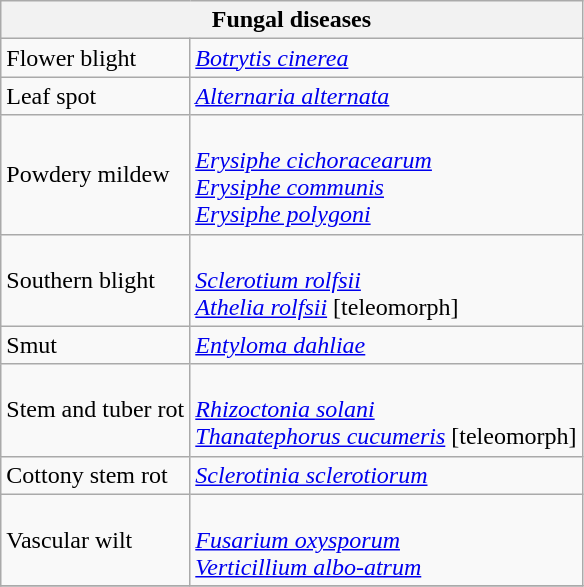<table class="wikitable" style="clear">
<tr>
<th colspan=2><strong>Fungal diseases</strong><br></th>
</tr>
<tr>
<td>Flower blight</td>
<td><em><a href='#'>Botrytis cinerea</a></em></td>
</tr>
<tr>
<td>Leaf spot</td>
<td><em><a href='#'>Alternaria alternata</a></em></td>
</tr>
<tr>
<td>Powdery mildew</td>
<td><br><em><a href='#'>Erysiphe cichoracearum</a></em><br>
<em><a href='#'>Erysiphe communis</a></em><br>
<em><a href='#'>Erysiphe polygoni</a></em></td>
</tr>
<tr>
<td>Southern blight</td>
<td><br><em><a href='#'>Sclerotium rolfsii</a></em><br>
<em><a href='#'>Athelia rolfsii</a></em> [teleomorph]</td>
</tr>
<tr>
<td>Smut</td>
<td><em><a href='#'>Entyloma dahliae</a></em></td>
</tr>
<tr>
<td>Stem and tuber rot</td>
<td><br><em><a href='#'>Rhizoctonia solani</a></em><br>
<em><a href='#'>Thanatephorus cucumeris</a></em> [teleomorph]</td>
</tr>
<tr>
<td>Cottony stem rot</td>
<td><em><a href='#'>Sclerotinia sclerotiorum</a></em></td>
</tr>
<tr>
<td>Vascular wilt</td>
<td><br><em><a href='#'>Fusarium oxysporum</a></em><br>
<em><a href='#'>Verticillium albo-atrum</a></em></td>
</tr>
<tr>
</tr>
</table>
